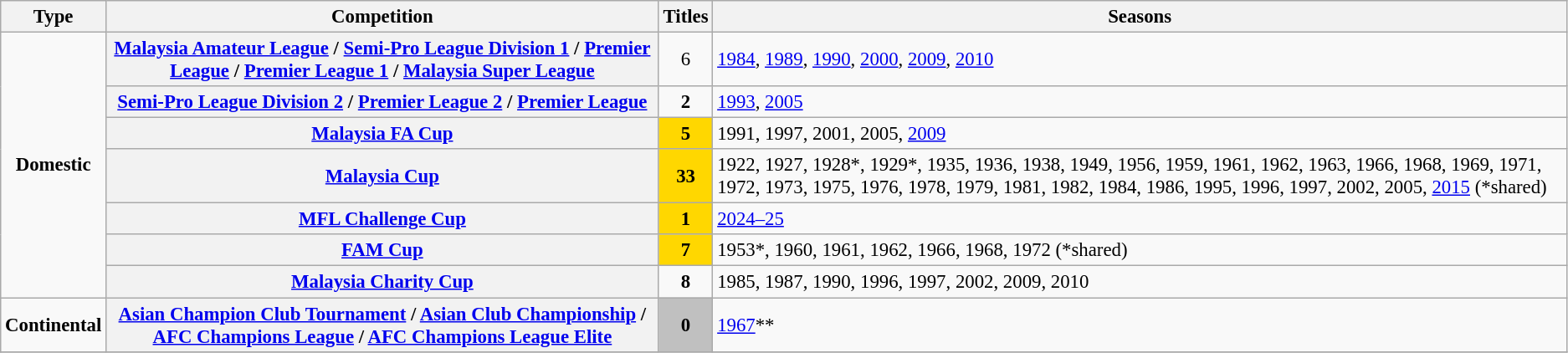<table class="wikitable plainrowheaders" style="font-size:95%; text-align:center;">
<tr>
<th>Type</th>
<th>Competition</th>
<th>Titles</th>
<th>Seasons</th>
</tr>
<tr>
<td rowspan="7"><strong>Domestic</strong></td>
<th scope=col><a href='#'>Malaysia Amateur League</a> / <a href='#'>Semi-Pro League Division 1</a> / <a href='#'>Premier League</a> / <a href='#'>Premier League 1</a> / <a href='#'>Malaysia Super League</a></th>
<td align="center">6</td>
<td align="left"><a href='#'>1984</a>, <a href='#'>1989</a>, <a href='#'>1990</a>, <a href='#'>2000</a>, <a href='#'>2009</a>, <a href='#'>2010</a></td>
</tr>
<tr>
<th scope=col><a href='#'>Semi-Pro League Division 2</a> / <a href='#'>Premier League 2</a> / <a href='#'>Premier League</a></th>
<td align="center"><strong>2</strong></td>
<td align="left"><a href='#'>1993</a>, <a href='#'>2005</a></td>
</tr>
<tr>
<th scope=col><a href='#'>Malaysia FA Cup</a></th>
<td style="background-color:gold"><strong>5</strong></td>
<td align="left">1991, 1997, 2001, 2005, <a href='#'>2009</a></td>
</tr>
<tr>
<th scope=col><a href='#'>Malaysia Cup</a></th>
<td style="background-color:gold"><strong>33</strong></td>
<td align="left">1922, 1927, 1928*, 1929*, 1935, 1936, 1938, 1949, 1956, 1959, 1961, 1962, 1963, 1966, 1968, 1969, 1971, 1972, 1973, 1975, 1976, 1978, 1979, 1981, 1982, 1984, 1986, 1995, 1996, 1997, 2002, 2005, <a href='#'>2015</a> (*shared)</td>
</tr>
<tr>
<th scope=col><a href='#'>MFL Challenge Cup</a></th>
<td style="background-color:gold"><strong>1</strong></td>
<td align="left"><a href='#'>2024–25</a></td>
</tr>
<tr>
<th scope=col><a href='#'>FAM Cup</a></th>
<td style="background-color:gold"><strong>7</strong></td>
<td align="left">1953*, 1960, 1961, 1962, 1966, 1968, 1972 (*shared)</td>
</tr>
<tr>
<th scope=col><a href='#'>Malaysia Charity Cup</a></th>
<td align="center"><strong>8</strong></td>
<td align="left">1985, 1987, 1990, 1996, 1997, 2002, 2009, 2010</td>
</tr>
<tr>
<td rowspan="1"><strong>Continental</strong></td>
<th scope=col><a href='#'>Asian Champion Club Tournament</a> / <a href='#'>Asian Club Championship</a> / <a href='#'>AFC Champions League</a> / <a href='#'>AFC Champions League Elite</a></th>
<td style="background-color:silver"><strong>0</strong></td>
<td align="left"><a href='#'>1967</a>**</td>
</tr>
<tr>
</tr>
</table>
